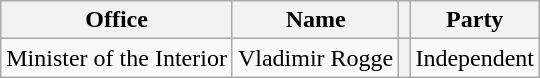<table class="wikitable">
<tr>
<th>Office</th>
<th>Name</th>
<th></th>
<th>Party</th>
</tr>
<tr>
<td>Minister of the Interior</td>
<td>Vladimir Rogge</td>
<th></th>
<td>Independent</td>
</tr>
</table>
